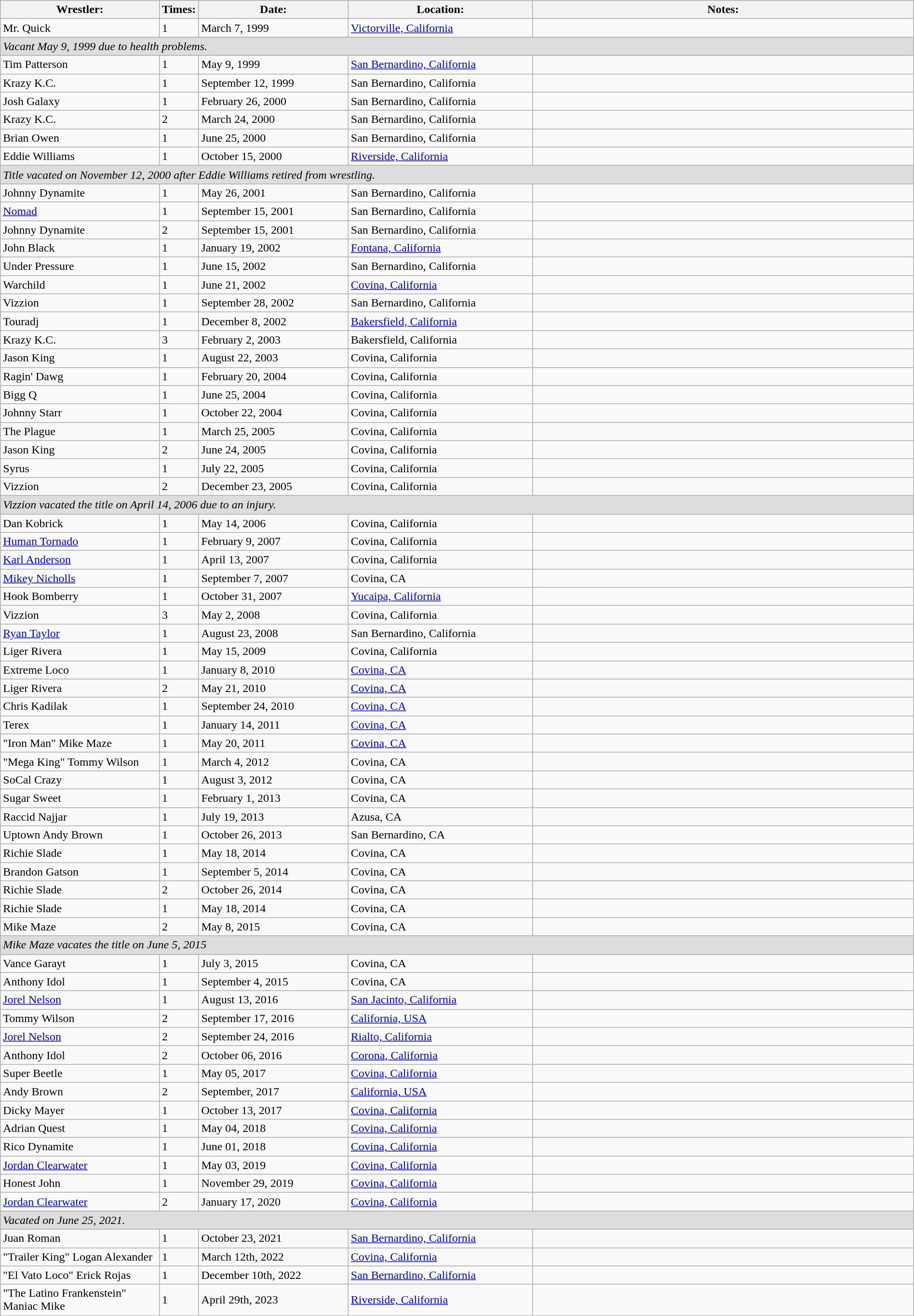<table class="wikitable" width=100%>
<tr>
<th width=18%>Wrestler:</th>
<th width=0%>Times:</th>
<th width=17%>Date:</th>
<th width=21%>Location:</th>
<th width=44%>Notes:</th>
</tr>
<tr>
<td>Mr. Quick</td>
<td>1</td>
<td>March 7, 1999</td>
<td><a href='#'>Victorville, California</a></td>
<td></td>
</tr>
<tr>
<td colspan=5 style="background: #dddddd;"><em>Vacant May 9, 1999 due to health problems.</em></td>
</tr>
<tr>
<td>Tim Patterson</td>
<td>1</td>
<td>May 9, 1999</td>
<td><a href='#'>San Bernardino, California</a></td>
<td></td>
</tr>
<tr>
<td>Krazy K.C.</td>
<td>1</td>
<td>September 12, 1999</td>
<td>San Bernardino, California</td>
<td></td>
</tr>
<tr>
<td>Josh Galaxy</td>
<td>1</td>
<td>February 26, 2000</td>
<td>San Bernardino, California</td>
<td></td>
</tr>
<tr>
<td>Krazy K.C.</td>
<td>2</td>
<td>March 24, 2000</td>
<td>San Bernardino, California</td>
<td></td>
</tr>
<tr>
<td>Brian Owen</td>
<td>1</td>
<td>June 25, 2000</td>
<td>San Bernardino, California</td>
<td></td>
</tr>
<tr>
<td>Eddie Williams</td>
<td>1</td>
<td>October 15, 2000</td>
<td><a href='#'>Riverside, California</a></td>
<td></td>
</tr>
<tr>
<td colspan=5 style="background: #dddddd;"><em>Title vacated on November 12, 2000 after Eddie Williams retired from wrestling.</em></td>
</tr>
<tr>
<td>Johnny Dynamite</td>
<td>1</td>
<td>May 26, 2001</td>
<td>San Bernardino, California</td>
<td></td>
</tr>
<tr>
<td><a href='#'>Nomad</a></td>
<td>1</td>
<td>September 15, 2001</td>
<td>San Bernardino, California</td>
<td></td>
</tr>
<tr>
<td>Johnny Dynamite</td>
<td>2</td>
<td>September 15, 2001</td>
<td>San Bernardino, California</td>
<td></td>
</tr>
<tr>
<td>John Black</td>
<td>1</td>
<td>January 19, 2002</td>
<td><a href='#'>Fontana, California</a></td>
<td></td>
</tr>
<tr>
<td>Under Pressure</td>
<td>1</td>
<td>June 15, 2002</td>
<td>San Bernardino, California</td>
<td></td>
</tr>
<tr>
<td>Warchild</td>
<td>1</td>
<td>June 21, 2002</td>
<td><a href='#'>Covina, California</a></td>
<td></td>
</tr>
<tr>
<td>Vizzion</td>
<td>1</td>
<td>September 28, 2002</td>
<td>San Bernardino, California</td>
<td></td>
</tr>
<tr>
<td>Touradj</td>
<td>1</td>
<td>December 8, 2002</td>
<td><a href='#'>Bakersfield, California</a></td>
<td></td>
</tr>
<tr>
<td>Krazy K.C.</td>
<td>3</td>
<td>February 2, 2003</td>
<td>Bakersfield, California</td>
<td></td>
</tr>
<tr>
<td>Jason King</td>
<td>1</td>
<td>August 22, 2003</td>
<td>Covina, California</td>
<td></td>
</tr>
<tr>
<td>Ragin' Dawg</td>
<td>1</td>
<td>February 20, 2004</td>
<td>Covina, California</td>
<td></td>
</tr>
<tr>
<td>Bigg Q</td>
<td>1</td>
<td>June 25, 2004</td>
<td>Covina, California</td>
<td></td>
</tr>
<tr>
<td>Johnny Starr</td>
<td>1</td>
<td>October 22, 2004</td>
<td>Covina, California</td>
<td></td>
</tr>
<tr>
<td>The Plague</td>
<td>1</td>
<td>March 25, 2005</td>
<td>Covina, California</td>
<td></td>
</tr>
<tr>
<td>Jason King</td>
<td>2</td>
<td>June 24, 2005</td>
<td>Covina, California</td>
<td></td>
</tr>
<tr>
<td>Syrus</td>
<td>1</td>
<td>July 22, 2005</td>
<td>Covina, California</td>
<td></td>
</tr>
<tr>
<td>Vizzion</td>
<td>2</td>
<td>December 23, 2005</td>
<td>Covina, California</td>
<td></td>
</tr>
<tr>
<td colspan=5 style="background: #dddddd;"><em>Vizzion vacated the title on April 14, 2006 due to an injury.</em></td>
</tr>
<tr>
<td>Dan Kobrick</td>
<td>1</td>
<td>May 14, 2006</td>
<td>Covina, California</td>
<td></td>
</tr>
<tr>
<td><a href='#'>Human Tornado</a></td>
<td>1</td>
<td>February 9, 2007</td>
<td>Covina, California</td>
<td></td>
</tr>
<tr>
<td><a href='#'>Karl Anderson</a></td>
<td>1</td>
<td>April 13, 2007</td>
<td>Covina, California</td>
<td></td>
</tr>
<tr>
<td><a href='#'>Mikey Nicholls</a></td>
<td>1</td>
<td>September 7, 2007</td>
<td>Covina, CA</td>
<td></td>
</tr>
<tr>
<td>Hook Bomberry</td>
<td>1</td>
<td>October 31, 2007</td>
<td><a href='#'>Yucaipa, California</a></td>
<td></td>
</tr>
<tr>
<td>Vizzion</td>
<td>3</td>
<td>May 2, 2008</td>
<td>Covina, California</td>
<td></td>
</tr>
<tr>
<td><a href='#'>Ryan Taylor</a></td>
<td>1</td>
<td>August 23, 2008</td>
<td>San Bernardino, California</td>
<td></td>
</tr>
<tr>
<td>Liger Rivera</td>
<td>1</td>
<td>May 15, 2009</td>
<td>Covina, California</td>
<td></td>
</tr>
<tr>
<td>Extreme Loco</td>
<td>1</td>
<td>January 8, 2010</td>
<td><a href='#'>Covina, CA</a></td>
<td></td>
</tr>
<tr>
<td>Liger Rivera</td>
<td>2</td>
<td>May 21, 2010</td>
<td><a href='#'>Covina, CA</a></td>
<td></td>
</tr>
<tr>
<td>Chris Kadilak</td>
<td>1</td>
<td>September 24, 2010</td>
<td><a href='#'>Covina, CA</a></td>
<td></td>
</tr>
<tr>
<td>Terex</td>
<td>1</td>
<td>January 14, 2011</td>
<td><a href='#'>Covina, CA</a></td>
<td></td>
</tr>
<tr>
<td>"Iron Man" Mike Maze</td>
<td>1</td>
<td>May 20, 2011</td>
<td><a href='#'>Covina, CA</a></td>
<td></td>
</tr>
<tr>
<td>"Mega King" Tommy Wilson</td>
<td>1</td>
<td>March 4, 2012</td>
<td>Covina, CA</td>
<td></td>
</tr>
<tr>
<td>SoCal Crazy</td>
<td>1</td>
<td>August 3, 2012</td>
<td>Covina, CA</td>
<td></td>
</tr>
<tr>
<td>Sugar Sweet</td>
<td>1</td>
<td>February 1, 2013</td>
<td>Covina, CA</td>
<td></td>
</tr>
<tr>
<td>Raccid Najjar</td>
<td>1</td>
<td>July 19, 2013</td>
<td>Azusa, CA</td>
<td></td>
</tr>
<tr>
<td>Uptown Andy Brown</td>
<td>1</td>
<td>October 26, 2013</td>
<td>San Bernardino, CA</td>
<td></td>
</tr>
<tr>
<td>Richie Slade</td>
<td>1</td>
<td>May 18, 2014</td>
<td>Covina, CA</td>
<td></td>
</tr>
<tr>
<td>Brandon Gatson</td>
<td>1</td>
<td>September 5, 2014</td>
<td>Covina, CA</td>
<td></td>
</tr>
<tr>
<td>Richie Slade</td>
<td>2</td>
<td>October 26, 2014</td>
<td>Covina, CA</td>
<td></td>
</tr>
<tr>
<td>Richie Slade</td>
<td>1</td>
<td>May 18, 2014</td>
<td>Covina, CA</td>
<td></td>
</tr>
<tr>
<td>Mike Maze</td>
<td>2</td>
<td>May 8, 2015</td>
<td>Covina, CA</td>
<td></td>
</tr>
<tr>
<td colspan=5 style="background: #dddddd;"><em>Mike Maze vacates the title on June 5, 2015</em></td>
</tr>
<tr>
<td>Vance Garayt</td>
<td>1</td>
<td>July 3, 2015</td>
<td>Covina, CA</td>
<td></td>
</tr>
<tr>
<td>Anthony Idol</td>
<td>1</td>
<td>September 4, 2015</td>
<td>Covina, CA</td>
<td></td>
</tr>
<tr>
<td><a href='#'>Jorel Nelson</a></td>
<td>1</td>
<td>August 13, 2016</td>
<td><a href='#'>San Jacinto, California</a></td>
<td></td>
</tr>
<tr>
<td>Tommy Wilson</td>
<td>2</td>
<td>September 17, 2016</td>
<td><a href='#'>California, USA</a></td>
<td></td>
</tr>
<tr>
<td><a href='#'>Jorel Nelson</a></td>
<td>2</td>
<td>September 24, 2016</td>
<td><a href='#'>Rialto, California</a></td>
<td></td>
</tr>
<tr>
<td>Anthony Idol</td>
<td>2</td>
<td>October 06, 2016</td>
<td><a href='#'>Corona, California</a></td>
<td></td>
</tr>
<tr>
<td>Super Beetle</td>
<td>1</td>
<td>May 05, 2017</td>
<td><a href='#'>Covina, California</a></td>
<td></td>
</tr>
<tr>
<td>Andy Brown</td>
<td>2</td>
<td>September, 2017</td>
<td><a href='#'>California, USA</a></td>
<td></td>
</tr>
<tr>
<td>Dicky Mayer</td>
<td>1</td>
<td>October 13, 2017</td>
<td><a href='#'>Covina, California</a></td>
<td></td>
</tr>
<tr>
<td>Adrian Quest</td>
<td>1</td>
<td>May 04, 2018</td>
<td><a href='#'>Covina, California</a></td>
<td></td>
</tr>
<tr>
<td>Rico Dynamite</td>
<td>1</td>
<td>June 01, 2018</td>
<td><a href='#'>Covina, California</a></td>
<td></td>
</tr>
<tr>
<td><a href='#'>Jordan Clearwater</a></td>
<td>1</td>
<td>May 03, 2019</td>
<td><a href='#'>Covina, California</a></td>
<td></td>
</tr>
<tr>
<td>Honest John</td>
<td>1</td>
<td>November 29, 2019</td>
<td><a href='#'>Covina, California</a></td>
<td></td>
</tr>
<tr>
<td><a href='#'>Jordan Clearwater</a></td>
<td>2</td>
<td>January 17, 2020</td>
<td><a href='#'>Covina, California</a></td>
<td></td>
</tr>
<tr>
<td colspan=5 style="background: #dddddd;"><em>Vacated on June 25, 2021.</em></td>
</tr>
<tr>
<td>Juan Roman</td>
<td>1</td>
<td>October 23, 2021</td>
<td><a href='#'>San Bernardino, California</a></td>
<td></td>
</tr>
<tr>
<td>"Trailer King" Logan Alexander</td>
<td>1</td>
<td>March 12th, 2022</td>
<td><a href='#'>Covina, California</a></td>
<td></td>
</tr>
<tr>
<td>"El Vato Loco" Erick Rojas</td>
<td>1</td>
<td>December 10th, 2022</td>
<td><a href='#'>San Bernardino, California</a></td>
<td></td>
</tr>
<tr>
<td>"The Latino Frankenstein" Maniac Mike</td>
<td>1</td>
<td>April 29th, 2023</td>
<td><a href='#'>Riverside, California</a></td>
<td></td>
</tr>
<tr>
</tr>
</table>
